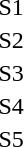<table>
<tr>
<td>S1 </td>
<td></td>
<td></td>
<td></td>
</tr>
<tr>
<td>S2</td>
<td></td>
<td></td>
<td></td>
</tr>
<tr>
<td>S3</td>
<td></td>
<td></td>
<td></td>
</tr>
<tr>
<td>S4</td>
<td></td>
<td></td>
<td></td>
</tr>
<tr>
<td>S5</td>
<td></td>
<td></td>
<td></td>
</tr>
</table>
